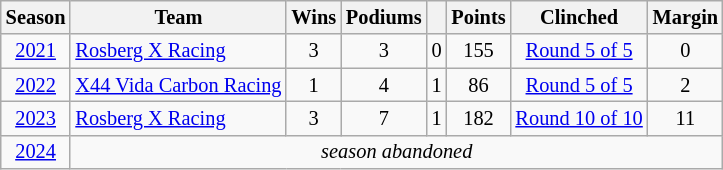<table class="wikitable sortable" style="font-size:85%; text-align:center;">
<tr>
<th scope=col>Season</th>
<th scope=col>Team</th>
<th scope=col>Wins</th>
<th scope=col>Podiums</th>
<th scope=col></th>
<th scope=col>Points</th>
<th scope=col>Clinched</th>
<th scope=col>Margin</th>
</tr>
<tr>
<td><a href='#'>2021</a></td>
<td align=left> <a href='#'>Rosberg X Racing</a></td>
<td>3</td>
<td>3</td>
<td>0</td>
<td>155</td>
<td><a href='#'>Round 5 of 5</a></td>
<td>0</td>
</tr>
<tr>
<td><a href='#'>2022</a></td>
<td align=left> <a href='#'>X44 Vida Carbon Racing</a></td>
<td>1</td>
<td>4</td>
<td>1</td>
<td>86</td>
<td><a href='#'>Round 5 of 5</a></td>
<td>2</td>
</tr>
<tr>
<td><a href='#'>2023</a></td>
<td align=left> <a href='#'>Rosberg X Racing</a></td>
<td>3</td>
<td>7</td>
<td>1</td>
<td>182</td>
<td><a href='#'>Round 10 of 10</a></td>
<td>11</td>
</tr>
<tr>
<td><a href='#'>2024</a></td>
<td colspan=7><em>season abandoned</em></td>
</tr>
</table>
